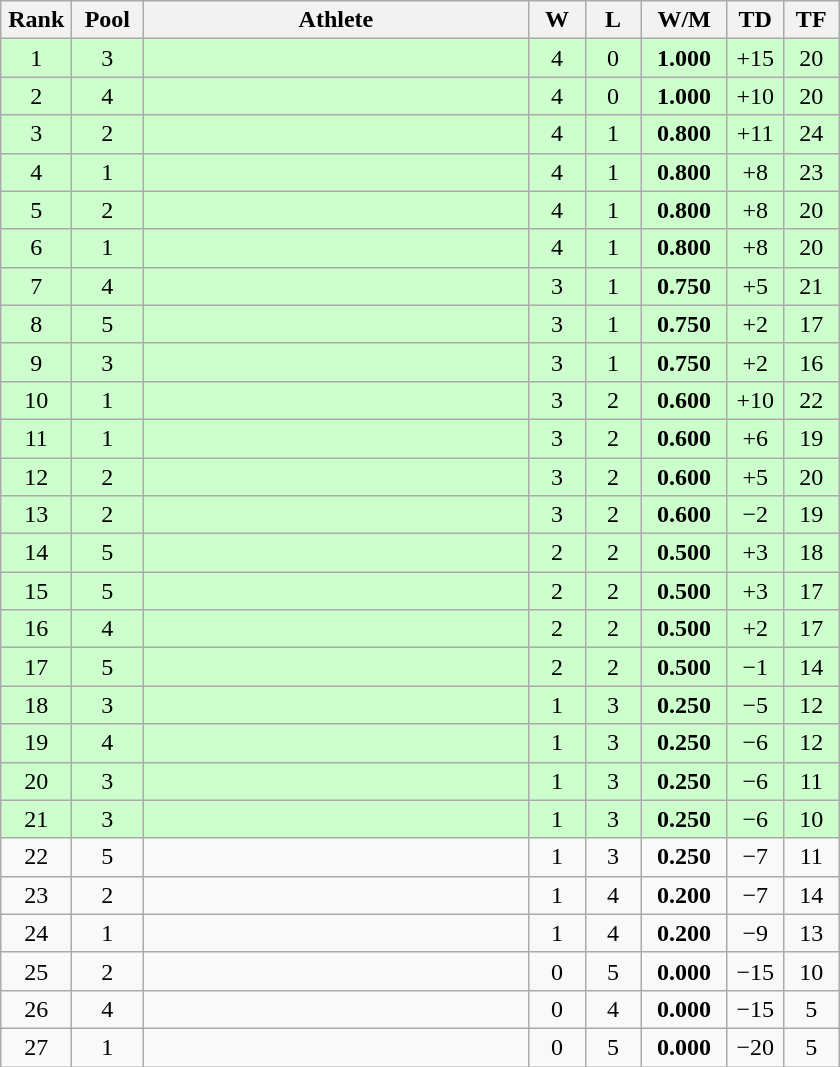<table class=wikitable style="text-align:center">
<tr>
<th width=40>Rank</th>
<th width=40>Pool</th>
<th width=250>Athlete</th>
<th width=30>W</th>
<th width=30>L</th>
<th width=50>W/M</th>
<th width=30>TD</th>
<th width=30>TF</th>
</tr>
<tr bgcolor="ccffcc">
<td>1</td>
<td>3</td>
<td align=left></td>
<td>4</td>
<td>0</td>
<td><strong>1.000</strong></td>
<td>+15</td>
<td>20</td>
</tr>
<tr bgcolor="ccffcc">
<td>2</td>
<td>4</td>
<td align=left></td>
<td>4</td>
<td>0</td>
<td><strong>1.000</strong></td>
<td>+10</td>
<td>20</td>
</tr>
<tr bgcolor="ccffcc">
<td>3</td>
<td>2</td>
<td align=left></td>
<td>4</td>
<td>1</td>
<td><strong>0.800</strong></td>
<td>+11</td>
<td>24</td>
</tr>
<tr bgcolor="ccffcc">
<td>4</td>
<td>1</td>
<td align=left></td>
<td>4</td>
<td>1</td>
<td><strong>0.800</strong></td>
<td>+8</td>
<td>23</td>
</tr>
<tr bgcolor="ccffcc">
<td>5</td>
<td>2</td>
<td align=left></td>
<td>4</td>
<td>1</td>
<td><strong>0.800</strong></td>
<td>+8</td>
<td>20</td>
</tr>
<tr bgcolor="ccffcc">
<td>6</td>
<td>1</td>
<td align=left></td>
<td>4</td>
<td>1</td>
<td><strong>0.800</strong></td>
<td>+8</td>
<td>20</td>
</tr>
<tr bgcolor="ccffcc">
<td>7</td>
<td>4</td>
<td align=left></td>
<td>3</td>
<td>1</td>
<td><strong>0.750</strong></td>
<td>+5</td>
<td>21</td>
</tr>
<tr bgcolor="ccffcc">
<td>8</td>
<td>5</td>
<td align=left></td>
<td>3</td>
<td>1</td>
<td><strong>0.750</strong></td>
<td>+2</td>
<td>17</td>
</tr>
<tr bgcolor="ccffcc">
<td>9</td>
<td>3</td>
<td align=left></td>
<td>3</td>
<td>1</td>
<td><strong>0.750</strong></td>
<td>+2</td>
<td>16</td>
</tr>
<tr bgcolor="ccffcc">
<td>10</td>
<td>1</td>
<td align=left></td>
<td>3</td>
<td>2</td>
<td><strong>0.600</strong></td>
<td>+10</td>
<td>22</td>
</tr>
<tr bgcolor="ccffcc">
<td>11</td>
<td>1</td>
<td align=left></td>
<td>3</td>
<td>2</td>
<td><strong>0.600</strong></td>
<td>+6</td>
<td>19</td>
</tr>
<tr bgcolor="ccffcc">
<td>12</td>
<td>2</td>
<td align=left></td>
<td>3</td>
<td>2</td>
<td><strong>0.600</strong></td>
<td>+5</td>
<td>20</td>
</tr>
<tr bgcolor="ccffcc">
<td>13</td>
<td>2</td>
<td align=left></td>
<td>3</td>
<td>2</td>
<td><strong>0.600</strong></td>
<td>−2</td>
<td>19</td>
</tr>
<tr bgcolor="ccffcc">
<td>14</td>
<td>5</td>
<td align=left></td>
<td>2</td>
<td>2</td>
<td><strong>0.500</strong></td>
<td>+3</td>
<td>18</td>
</tr>
<tr bgcolor="ccffcc">
<td>15</td>
<td>5</td>
<td align=left></td>
<td>2</td>
<td>2</td>
<td><strong>0.500</strong></td>
<td>+3</td>
<td>17</td>
</tr>
<tr bgcolor="ccffcc">
<td>16</td>
<td>4</td>
<td align=left></td>
<td>2</td>
<td>2</td>
<td><strong>0.500</strong></td>
<td>+2</td>
<td>17</td>
</tr>
<tr bgcolor="ccffcc">
<td>17</td>
<td>5</td>
<td align=left></td>
<td>2</td>
<td>2</td>
<td><strong>0.500</strong></td>
<td>−1</td>
<td>14</td>
</tr>
<tr bgcolor="ccffcc">
<td>18</td>
<td>3</td>
<td align=left></td>
<td>1</td>
<td>3</td>
<td><strong>0.250</strong></td>
<td>−5</td>
<td>12</td>
</tr>
<tr bgcolor="ccffcc">
<td>19</td>
<td>4</td>
<td align=left></td>
<td>1</td>
<td>3</td>
<td><strong>0.250</strong></td>
<td>−6</td>
<td>12</td>
</tr>
<tr bgcolor="ccffcc">
<td>20</td>
<td>3</td>
<td align=left></td>
<td>1</td>
<td>3</td>
<td><strong>0.250</strong></td>
<td>−6</td>
<td>11</td>
</tr>
<tr bgcolor="ccffcc">
<td>21</td>
<td>3</td>
<td align=left></td>
<td>1</td>
<td>3</td>
<td><strong>0.250</strong></td>
<td>−6</td>
<td>10</td>
</tr>
<tr>
<td>22</td>
<td>5</td>
<td align=left></td>
<td>1</td>
<td>3</td>
<td><strong>0.250</strong></td>
<td>−7</td>
<td>11</td>
</tr>
<tr>
<td>23</td>
<td>2</td>
<td align=left></td>
<td>1</td>
<td>4</td>
<td><strong>0.200</strong></td>
<td>−7</td>
<td>14</td>
</tr>
<tr>
<td>24</td>
<td>1</td>
<td align=left></td>
<td>1</td>
<td>4</td>
<td><strong>0.200</strong></td>
<td>−9</td>
<td>13</td>
</tr>
<tr>
<td>25</td>
<td>2</td>
<td align=left></td>
<td>0</td>
<td>5</td>
<td><strong>0.000</strong></td>
<td>−15</td>
<td>10</td>
</tr>
<tr>
<td>26</td>
<td>4</td>
<td align=left></td>
<td>0</td>
<td>4</td>
<td><strong>0.000</strong></td>
<td>−15</td>
<td>5</td>
</tr>
<tr>
<td>27</td>
<td>1</td>
<td align=left></td>
<td>0</td>
<td>5</td>
<td><strong>0.000</strong></td>
<td>−20</td>
<td>5</td>
</tr>
</table>
